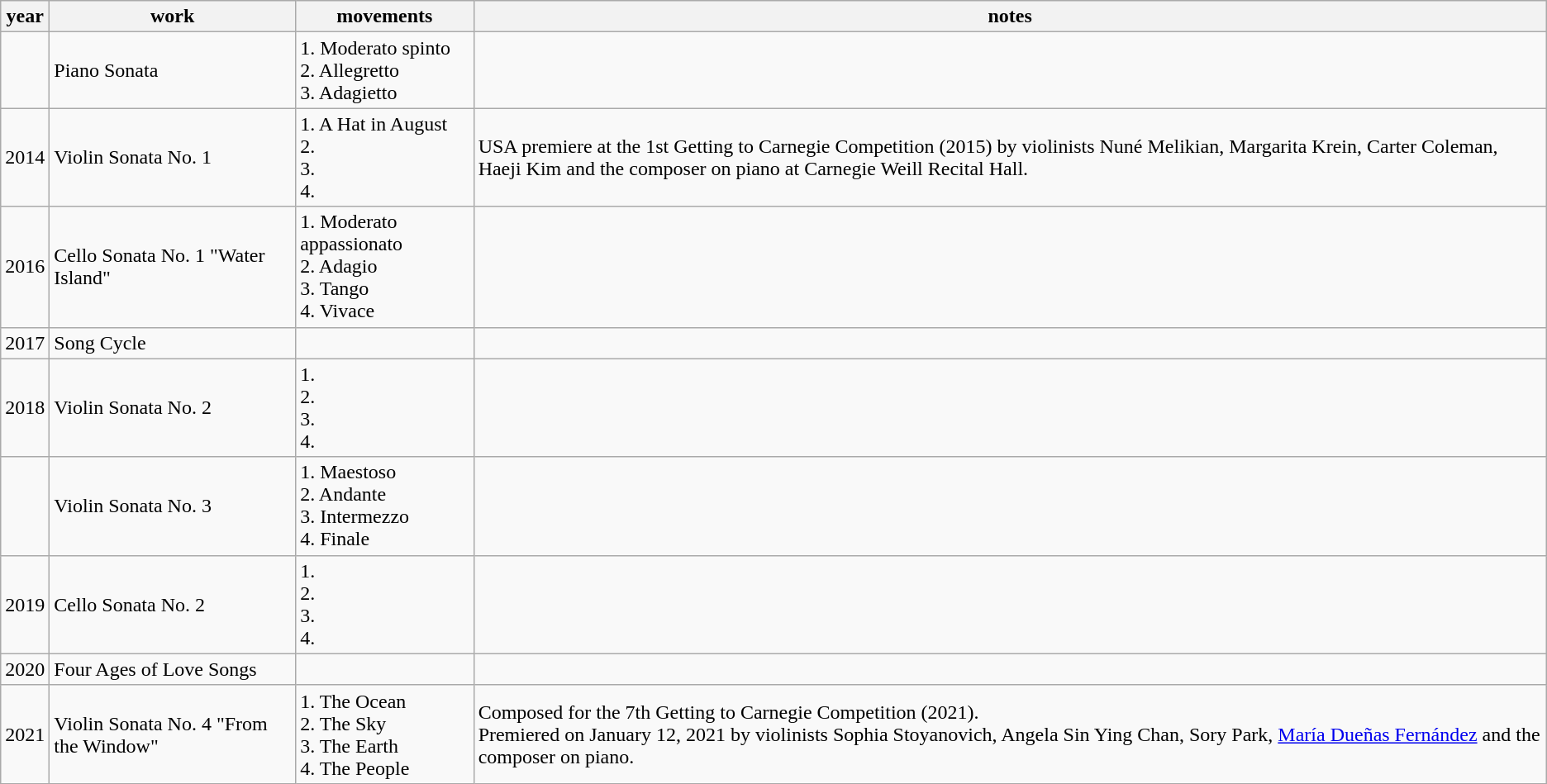<table class="wikitable">
<tr>
<th>year</th>
<th>work</th>
<th>movements</th>
<th>notes</th>
</tr>
<tr>
<td></td>
<td>Piano Sonata</td>
<td>1. Moderato spinto<br>2. Allegretto<br>3. Adagietto</td>
<td></td>
</tr>
<tr>
<td>2014</td>
<td>Violin Sonata No. 1</td>
<td>1. A Hat in August<br>2. <br>3. <br>4.</td>
<td>USA premiere at the 1st Getting to Carnegie Competition (2015) by violinists Nuné Melikian, Margarita Krein, Carter Coleman, Haeji Kim and the composer on piano at Carnegie Weill Recital Hall.</td>
</tr>
<tr>
<td>2016</td>
<td>Cello Sonata No. 1 "Water Island"</td>
<td>1. Moderato appassionato<br>2. Adagio<br>3. Tango<br>4. Vivace</td>
<td></td>
</tr>
<tr>
<td>2017</td>
<td>Song Cycle</td>
<td></td>
<td></td>
</tr>
<tr>
<td>2018</td>
<td>Violin Sonata No. 2</td>
<td>1. <br>2. <br>3. <br>4.</td>
<td></td>
</tr>
<tr>
<td></td>
<td>Violin Sonata No. 3</td>
<td>1. Maestoso<br>2. Andante<br>3. Intermezzo<br>4. Finale</td>
<td></td>
</tr>
<tr>
<td>2019</td>
<td>Cello Sonata No. 2</td>
<td>1. <br>2. <br>3. <br>4.</td>
<td></td>
</tr>
<tr>
<td>2020</td>
<td>Four Ages of Love Songs</td>
<td></td>
<td></td>
</tr>
<tr>
<td>2021</td>
<td>Violin Sonata No. 4 "From the Window"</td>
<td>1. The Ocean<br>2. The Sky<br>3. The Earth<br>4. The People</td>
<td>Composed for the 7th Getting to Carnegie Competition (2021).<br>Premiered on January 12, 2021 by violinists Sophia Stoyanovich, Angela Sin Ying Chan, Sory Park, <a href='#'>María Dueñas Fernández</a> and the composer on piano.</td>
</tr>
</table>
